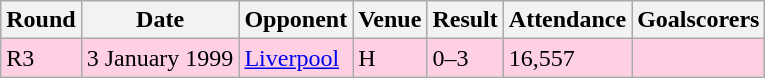<table class="wikitable">
<tr>
<th>Round</th>
<th>Date</th>
<th>Opponent</th>
<th>Venue</th>
<th>Result</th>
<th>Attendance</th>
<th>Goalscorers</th>
</tr>
<tr style="background-color: #ffd0e3;">
<td>R3</td>
<td>3 January 1999</td>
<td><a href='#'>Liverpool</a></td>
<td>H</td>
<td>0–3</td>
<td>16,557</td>
<td></td>
</tr>
</table>
